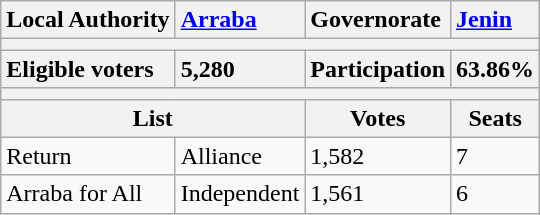<table class="wikitable">
<tr>
<th style="text-align:left;">Local Authority</th>
<th style="text-align:left;"><a href='#'>Arraba</a></th>
<th style="text-align:left;">Governorate</th>
<th style="text-align:left;"><a href='#'>Jenin</a></th>
</tr>
<tr>
<th colspan=4></th>
</tr>
<tr>
<th style="text-align:left;">Eligible voters</th>
<th style="text-align:left;">5,280</th>
<th style="text-align:left;">Participation</th>
<th style="text-align:left;">63.86%</th>
</tr>
<tr>
<th colspan=4></th>
</tr>
<tr>
<th colspan=2>List</th>
<th>Votes</th>
<th>Seats</th>
</tr>
<tr>
<td>Return</td>
<td>Alliance</td>
<td>1,582</td>
<td>7</td>
</tr>
<tr>
<td>Arraba for All</td>
<td>Independent</td>
<td>1,561</td>
<td>6</td>
</tr>
</table>
